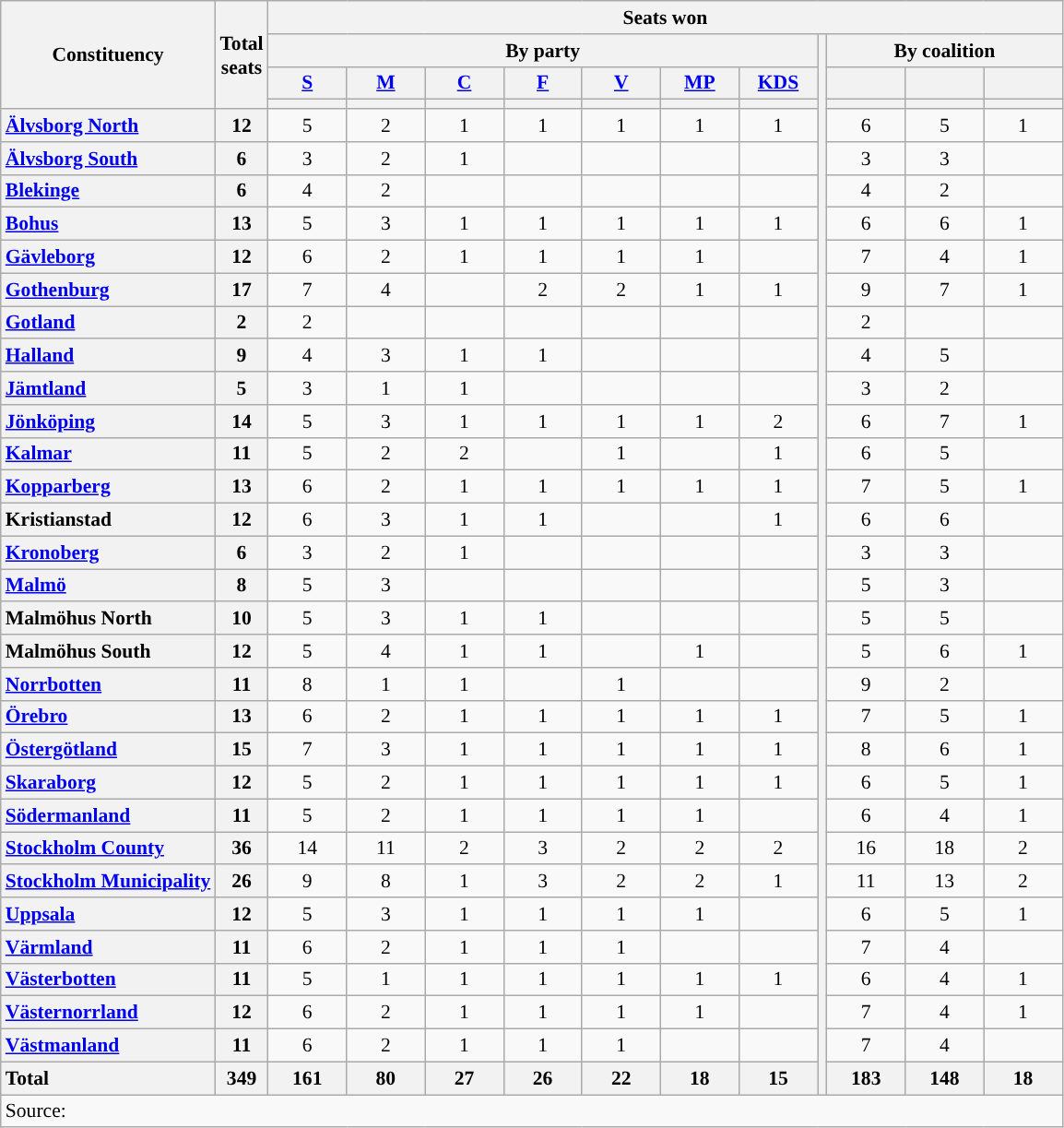<table class="wikitable" style="text-align:center; font-size: 0.9em;">
<tr>
<th rowspan="4">Constituency</th>
<th rowspan="4">Total<br>seats</th>
<th colspan="11">Seats won</th>
</tr>
<tr>
<th colspan="7">By party</th>
<th rowspan="33"></th>
<th colspan="3">By coalition</th>
</tr>
<tr>
<th class="unsortable" style="width:50px;"><a href='#'>S</a></th>
<th class="unsortable" style="width:50px;"><a href='#'>M</a></th>
<th class="unsortable" style="width:50px;"><a href='#'>C</a></th>
<th class="unsortable" style="width:50px;"><a href='#'>F</a></th>
<th class="unsortable" style="width:50px;"><a href='#'>V</a></th>
<th class="unsortable" style="width:50px;"><a href='#'>MP</a></th>
<th class="unsortable" style="width:50px;"><a href='#'>KDS</a></th>
<th class="unsortable" style="width:50px;"></th>
<th class="unsortable" style="width:50px;"></th>
<th class="unsortable" style="width:50px;"></th>
</tr>
<tr>
<th style="background:"></th>
<th style="background:"></th>
<th style="background:"></th>
<th style="background:"></th>
<th style="background:"></th>
<th style="background:"></th>
<th style="background:"></th>
<th style="background:"></th>
<th style="background:"></th>
<th></th>
</tr>
<tr>
<th style="text-align: left;"><a href='#'>Älvsborg North</a></th>
<th>12</th>
<td>5</td>
<td>2</td>
<td>1</td>
<td>1</td>
<td>1</td>
<td>1</td>
<td>1</td>
<td>6</td>
<td>5</td>
<td>1</td>
</tr>
<tr>
<th style="text-align: left;"><a href='#'>Älvsborg South</a></th>
<th>6</th>
<td>3</td>
<td>2</td>
<td>1</td>
<td></td>
<td></td>
<td></td>
<td></td>
<td>3</td>
<td>3</td>
<td></td>
</tr>
<tr>
<th style="text-align: left;"><a href='#'>Blekinge</a></th>
<th>6</th>
<td>4</td>
<td>2</td>
<td></td>
<td></td>
<td></td>
<td></td>
<td></td>
<td>4</td>
<td>2</td>
<td></td>
</tr>
<tr>
<th style="text-align: left;"><a href='#'>Bohus</a></th>
<th>13</th>
<td>5</td>
<td>3</td>
<td>1</td>
<td>1</td>
<td>1</td>
<td>1</td>
<td>1</td>
<td>6</td>
<td>6</td>
<td>1</td>
</tr>
<tr>
<th style="text-align: left;"><a href='#'>Gävleborg</a></th>
<th>12</th>
<td>6</td>
<td>2</td>
<td>1</td>
<td>1</td>
<td>1</td>
<td>1</td>
<td></td>
<td>7</td>
<td>4</td>
<td>1</td>
</tr>
<tr>
<th style="text-align: left;"><a href='#'>Gothenburg</a></th>
<th>17</th>
<td>7</td>
<td>4</td>
<td></td>
<td>2</td>
<td>2</td>
<td>1</td>
<td>1</td>
<td>9</td>
<td>7</td>
<td>1</td>
</tr>
<tr>
<th style="text-align: left;"><a href='#'>Gotland</a></th>
<th>2</th>
<td>2</td>
<td></td>
<td></td>
<td></td>
<td></td>
<td></td>
<td></td>
<td>2</td>
<td></td>
<td></td>
</tr>
<tr>
<th style="text-align: left;"><a href='#'>Halland</a></th>
<th>9</th>
<td>4</td>
<td>3</td>
<td>1</td>
<td>1</td>
<td></td>
<td></td>
<td></td>
<td>4</td>
<td>5</td>
<td></td>
</tr>
<tr>
<th style="text-align: left;"><a href='#'>Jämtland</a></th>
<th>5</th>
<td>3</td>
<td>1</td>
<td>1</td>
<td></td>
<td></td>
<td></td>
<td></td>
<td>3</td>
<td>2</td>
<td></td>
</tr>
<tr>
<th style="text-align: left;"><a href='#'>Jönköping</a></th>
<th>14</th>
<td>5</td>
<td>3</td>
<td>1</td>
<td>1</td>
<td>1</td>
<td>1</td>
<td>2</td>
<td>6</td>
<td>7</td>
<td>1</td>
</tr>
<tr>
<th style="text-align: left;"><a href='#'>Kalmar</a></th>
<th>11</th>
<td>5</td>
<td>2</td>
<td>2</td>
<td></td>
<td>1</td>
<td></td>
<td>1</td>
<td>6</td>
<td>5</td>
<td></td>
</tr>
<tr>
<th style="text-align: left;"><a href='#'>Kopparberg</a></th>
<th>13</th>
<td>6</td>
<td>2</td>
<td>1</td>
<td>1</td>
<td>1</td>
<td>1</td>
<td>1</td>
<td>7</td>
<td>5</td>
<td>1</td>
</tr>
<tr>
<th style="text-align: left;">Kristianstad</th>
<th>12</th>
<td>6</td>
<td>3</td>
<td>1</td>
<td>1</td>
<td></td>
<td></td>
<td>1</td>
<td>6</td>
<td>6</td>
<td></td>
</tr>
<tr>
<th style="text-align: left;"><a href='#'>Kronoberg</a></th>
<th>6</th>
<td>3</td>
<td>2</td>
<td>1</td>
<td></td>
<td></td>
<td></td>
<td></td>
<td>3</td>
<td>3</td>
<td></td>
</tr>
<tr>
<th style="text-align: left;"><a href='#'>Malmö</a></th>
<th>8</th>
<td>5</td>
<td>3</td>
<td></td>
<td></td>
<td></td>
<td></td>
<td></td>
<td>5</td>
<td>3</td>
<td></td>
</tr>
<tr>
<th style="text-align: left;">Malmöhus North</th>
<th>10</th>
<td>5</td>
<td>3</td>
<td>1</td>
<td>1</td>
<td></td>
<td></td>
<td></td>
<td>5</td>
<td>5</td>
<td></td>
</tr>
<tr>
<th style="text-align: left;">Malmöhus South</th>
<th>12</th>
<td>5</td>
<td>4</td>
<td>1</td>
<td>1</td>
<td></td>
<td>1</td>
<td></td>
<td>5</td>
<td>6</td>
<td>1</td>
</tr>
<tr>
<th style="text-align: left;"><a href='#'>Norrbotten</a></th>
<th>11</th>
<td>8</td>
<td>1</td>
<td>1</td>
<td></td>
<td>1</td>
<td></td>
<td></td>
<td>9</td>
<td>2</td>
<td></td>
</tr>
<tr>
<th style="text-align: left;"><a href='#'>Örebro</a></th>
<th>13</th>
<td>6</td>
<td>2</td>
<td>1</td>
<td>1</td>
<td>1</td>
<td>1</td>
<td>1</td>
<td>7</td>
<td>5</td>
<td>1</td>
</tr>
<tr>
<th style="text-align: left;"><a href='#'>Östergötland</a></th>
<th>15</th>
<td>7</td>
<td>3</td>
<td>1</td>
<td>1</td>
<td>1</td>
<td>1</td>
<td>1</td>
<td>8</td>
<td>6</td>
<td>1</td>
</tr>
<tr>
<th style="text-align: left;"><a href='#'>Skaraborg</a></th>
<th>12</th>
<td>5</td>
<td>2</td>
<td>1</td>
<td>1</td>
<td>1</td>
<td>1</td>
<td>1</td>
<td>6</td>
<td>5</td>
<td>1</td>
</tr>
<tr>
<th style="text-align: left;"><a href='#'>Södermanland</a></th>
<th>11</th>
<td>5</td>
<td>2</td>
<td>1</td>
<td>1</td>
<td>1</td>
<td>1</td>
<td></td>
<td>6</td>
<td>4</td>
<td>1</td>
</tr>
<tr>
<th style="text-align: left;"><a href='#'>Stockholm County</a></th>
<th>36</th>
<td>14</td>
<td>11</td>
<td>2</td>
<td>3</td>
<td>2</td>
<td>2</td>
<td>2</td>
<td>16</td>
<td>18</td>
<td>2</td>
</tr>
<tr>
<th style="text-align: left;"><a href='#'>Stockholm Municipality</a></th>
<th>26</th>
<td>9</td>
<td>8</td>
<td>1</td>
<td>3</td>
<td>2</td>
<td>2</td>
<td>1</td>
<td>11</td>
<td>13</td>
<td>2</td>
</tr>
<tr>
<th style="text-align: left;"><a href='#'>Uppsala</a></th>
<th>12</th>
<td>5</td>
<td>3</td>
<td>1</td>
<td>1</td>
<td>1</td>
<td>1</td>
<td></td>
<td>6</td>
<td>5</td>
<td>1</td>
</tr>
<tr>
<th style="text-align: left;"><a href='#'>Värmland</a></th>
<th>11</th>
<td>6</td>
<td>2</td>
<td>1</td>
<td>1</td>
<td>1</td>
<td></td>
<td></td>
<td>7</td>
<td>4</td>
<td></td>
</tr>
<tr>
<th style="text-align: left;"><a href='#'>Västerbotten</a></th>
<th>11</th>
<td>5</td>
<td>1</td>
<td>1</td>
<td>1</td>
<td>1</td>
<td>1</td>
<td>1</td>
<td>6</td>
<td>4</td>
<td>1</td>
</tr>
<tr>
<th style="text-align: left;"><a href='#'>Västernorrland</a></th>
<th>12</th>
<td>6</td>
<td>2</td>
<td>1</td>
<td>1</td>
<td>1</td>
<td>1</td>
<td></td>
<td>7</td>
<td>4</td>
<td>1</td>
</tr>
<tr>
<th style="text-align: left;"><a href='#'>Västmanland</a></th>
<th>11</th>
<td>6</td>
<td>2</td>
<td>1</td>
<td>1</td>
<td>1</td>
<td></td>
<td></td>
<td>7</td>
<td>4</td>
<td></td>
</tr>
<tr>
<th style="text-align: left;">Total</th>
<th>349</th>
<th>161</th>
<th>80</th>
<th>27</th>
<th>26</th>
<th>22</th>
<th>18</th>
<th>15</th>
<th>183</th>
<th>148</th>
<th>18</th>
</tr>
<tr>
<td align=left colspan=13>Source: </td>
</tr>
</table>
